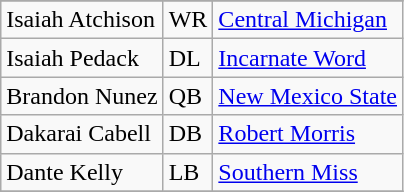<table class="wikitable sortable">
<tr>
</tr>
<tr>
<td>Isaiah Atchison</td>
<td>WR</td>
<td><a href='#'>Central Michigan</a></td>
</tr>
<tr>
<td>Isaiah Pedack</td>
<td>DL</td>
<td><a href='#'>Incarnate Word</a></td>
</tr>
<tr>
<td>Brandon Nunez</td>
<td>QB</td>
<td><a href='#'>New Mexico State</a></td>
</tr>
<tr>
<td>Dakarai Cabell</td>
<td>DB</td>
<td><a href='#'>Robert Morris</a></td>
</tr>
<tr>
<td>Dante Kelly</td>
<td>LB</td>
<td><a href='#'>Southern Miss</a></td>
</tr>
<tr>
</tr>
</table>
